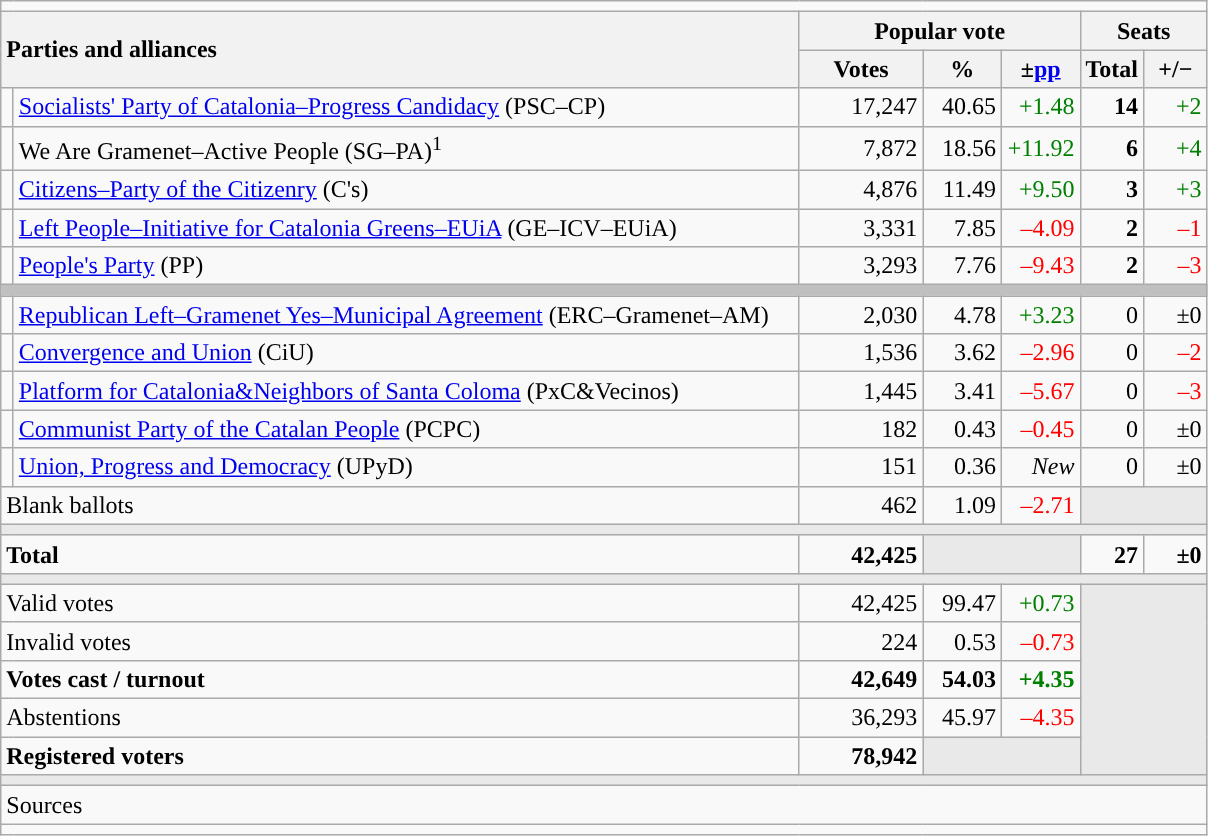<table class="wikitable" style="text-align:right;">
<tr>
<td colspan="7"></td>
</tr>
<tr>
<th style="text-align:left;" rowspan="2" colspan="2" width="525">Parties and alliances</th>
<th colspan="3">Popular vote</th>
<th colspan="2">Seats</th>
</tr>
<tr>
<th width="75">Votes</th>
<th width="45">%</th>
<th width="45">±<a href='#'>pp</a></th>
<th width="35">Total</th>
<th width="35">+/−</th>
</tr>
<tr>
<td width="1" style="color:inherit;background:"></td>
<td align="left"><a href='#'>Socialists' Party of Catalonia–Progress Candidacy</a> (PSC–CP)</td>
<td>17,247</td>
<td>40.65</td>
<td style="color:green;">+1.48</td>
<td><strong>14</strong></td>
<td style="color:green;">+2</td>
</tr>
<tr>
<td style="color:inherit;background:"></td>
<td align="left">We Are Gramenet–Active People (SG–PA)<sup>1</sup></td>
<td>7,872</td>
<td>18.56</td>
<td style="color:green;">+11.92</td>
<td><strong>6</strong></td>
<td style="color:green;">+4</td>
</tr>
<tr>
<td style="color:inherit;background:"></td>
<td align="left"><a href='#'>Citizens–Party of the Citizenry</a> (C's)</td>
<td>4,876</td>
<td>11.49</td>
<td style="color:green;">+9.50</td>
<td><strong>3</strong></td>
<td style="color:green;">+3</td>
</tr>
<tr>
<td style="color:inherit;background:"></td>
<td align="left"><a href='#'>Left People–Initiative for Catalonia Greens–EUiA</a> (GE–ICV–EUiA)</td>
<td>3,331</td>
<td>7.85</td>
<td style="color:red;">–4.09</td>
<td><strong>2</strong></td>
<td style="color:red;">–1</td>
</tr>
<tr>
<td style="color:inherit;background:"></td>
<td align="left"><a href='#'>People's Party</a> (PP)</td>
<td>3,293</td>
<td>7.76</td>
<td style="color:red;">–9.43</td>
<td><strong>2</strong></td>
<td style="color:red;">–3</td>
</tr>
<tr>
<td colspan="7" style="color:inherit;background:#C0C0C0"></td>
</tr>
<tr>
<td style="color:inherit;background:"></td>
<td align="left"><a href='#'>Republican Left–Gramenet Yes–Municipal Agreement</a> (ERC–Gramenet–AM)</td>
<td>2,030</td>
<td>4.78</td>
<td style="color:green;">+3.23</td>
<td>0</td>
<td>±0</td>
</tr>
<tr>
<td style="color:inherit;background:"></td>
<td align="left"><a href='#'>Convergence and Union</a> (CiU)</td>
<td>1,536</td>
<td>3.62</td>
<td style="color:red;">–2.96</td>
<td>0</td>
<td style="color:red;">–2</td>
</tr>
<tr>
<td style="color:inherit;background:"></td>
<td align="left"><a href='#'>Platform for Catalonia&Neighbors of Santa Coloma</a> (PxC&Vecinos)</td>
<td>1,445</td>
<td>3.41</td>
<td style="color:red;">–5.67</td>
<td>0</td>
<td style="color:red;">–3</td>
</tr>
<tr>
<td style="color:inherit;background:"></td>
<td align="left"><a href='#'>Communist Party of the Catalan People</a> (PCPC)</td>
<td>182</td>
<td>0.43</td>
<td style="color:red;">–0.45</td>
<td>0</td>
<td>±0</td>
</tr>
<tr>
<td style="color:inherit;background:"></td>
<td align="left"><a href='#'>Union, Progress and Democracy</a> (UPyD)</td>
<td>151</td>
<td>0.36</td>
<td><em>New</em></td>
<td>0</td>
<td>±0</td>
</tr>
<tr>
<td align="left" colspan="2">Blank ballots</td>
<td>462</td>
<td>1.09</td>
<td style="color:red;">–2.71</td>
<td style="color:inherit;background:#E9E9E9" colspan="2"></td>
</tr>
<tr>
<td colspan="7" style="color:inherit;background:#E9E9E9"></td>
</tr>
<tr style="font-weight:bold;">
<td align="left" colspan="2">Total</td>
<td>42,425</td>
<td bgcolor="#E9E9E9" colspan="2"></td>
<td>27</td>
<td>±0</td>
</tr>
<tr>
<td colspan="7" style="color:inherit;background:#E9E9E9"></td>
</tr>
<tr>
<td align="left" colspan="2">Valid votes</td>
<td>42,425</td>
<td>99.47</td>
<td style="color:green;">+0.73</td>
<td bgcolor="#E9E9E9" colspan="2" rowspan="5"></td>
</tr>
<tr>
<td align="left" colspan="2">Invalid votes</td>
<td>224</td>
<td>0.53</td>
<td style="color:red;">–0.73</td>
</tr>
<tr style="font-weight:bold;">
<td align="left" colspan="2">Votes cast / turnout</td>
<td>42,649</td>
<td>54.03</td>
<td style="color:green;">+4.35</td>
</tr>
<tr>
<td align="left" colspan="2">Abstentions</td>
<td>36,293</td>
<td>45.97</td>
<td style="color:red;">–4.35</td>
</tr>
<tr style="font-weight:bold;">
<td align="left" colspan="2">Registered voters</td>
<td>78,942</td>
<td bgcolor="#E9E9E9" colspan="2"></td>
</tr>
<tr>
<td colspan="7" style="color:inherit;background:#E9E9E9"></td>
</tr>
<tr>
<td align="left" colspan="7">Sources</td>
</tr>
<tr>
<td colspan="7" style="text-align:left; max-width:790px;"></td>
</tr>
</table>
